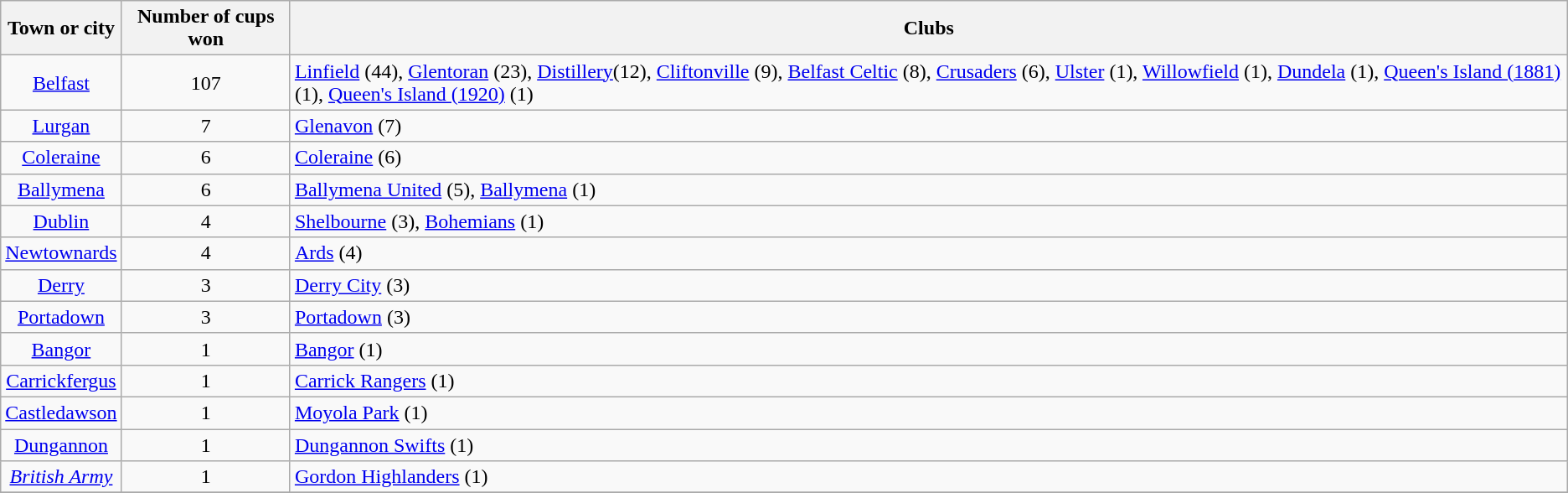<table class="wikitable" style="text-align: center">
<tr>
<th>Town or city</th>
<th>Number of cups won</th>
<th>Clubs</th>
</tr>
<tr>
<td><a href='#'>Belfast</a></td>
<td>107</td>
<td style="text-align: left"><a href='#'>Linfield</a> (44), <a href='#'>Glentoran</a> (23), <a href='#'>Distillery</a>(12), <a href='#'>Cliftonville</a> (9), <a href='#'>Belfast Celtic</a> (8), <a href='#'>Crusaders</a> (6), <a href='#'>Ulster</a> (1), <a href='#'>Willowfield</a> (1), <a href='#'>Dundela</a> (1), <a href='#'>Queen's Island (1881)</a> (1), <a href='#'>Queen's Island (1920)</a> (1)</td>
</tr>
<tr>
<td><a href='#'>Lurgan</a></td>
<td>7</td>
<td style="text-align: left"><a href='#'>Glenavon</a> (7)</td>
</tr>
<tr>
<td><a href='#'>Coleraine</a></td>
<td>6</td>
<td style="text-align: left"><a href='#'>Coleraine</a> (6)</td>
</tr>
<tr>
<td><a href='#'>Ballymena</a></td>
<td>6</td>
<td style="text-align: left"><a href='#'>Ballymena United</a> (5), <a href='#'>Ballymena</a> (1)</td>
</tr>
<tr>
<td><a href='#'>Dublin</a></td>
<td>4</td>
<td style="text-align: left"><a href='#'>Shelbourne</a> (3), <a href='#'>Bohemians</a> (1)</td>
</tr>
<tr>
<td><a href='#'>Newtownards</a></td>
<td>4</td>
<td style="text-align: left"><a href='#'>Ards</a> (4)</td>
</tr>
<tr>
<td><a href='#'>Derry</a></td>
<td>3</td>
<td style="text-align: left"><a href='#'>Derry City</a> (3)</td>
</tr>
<tr>
<td><a href='#'>Portadown</a></td>
<td>3</td>
<td style="text-align: left"><a href='#'>Portadown</a> (3)</td>
</tr>
<tr>
<td><a href='#'>Bangor</a></td>
<td>1</td>
<td style="text-align: left"><a href='#'>Bangor</a> (1)</td>
</tr>
<tr>
<td><a href='#'>Carrickfergus</a></td>
<td>1</td>
<td style="text-align: left"><a href='#'>Carrick Rangers</a> (1)</td>
</tr>
<tr>
<td><a href='#'>Castledawson</a></td>
<td>1</td>
<td style="text-align: left"><a href='#'>Moyola Park</a> (1)</td>
</tr>
<tr>
<td><a href='#'>Dungannon</a></td>
<td>1</td>
<td style="text-align: left"><a href='#'>Dungannon Swifts</a> (1)</td>
</tr>
<tr>
<td><em><a href='#'>British Army</a></em></td>
<td>1</td>
<td style="text-align: left"><a href='#'>Gordon Highlanders</a> (1)</td>
</tr>
<tr>
</tr>
</table>
